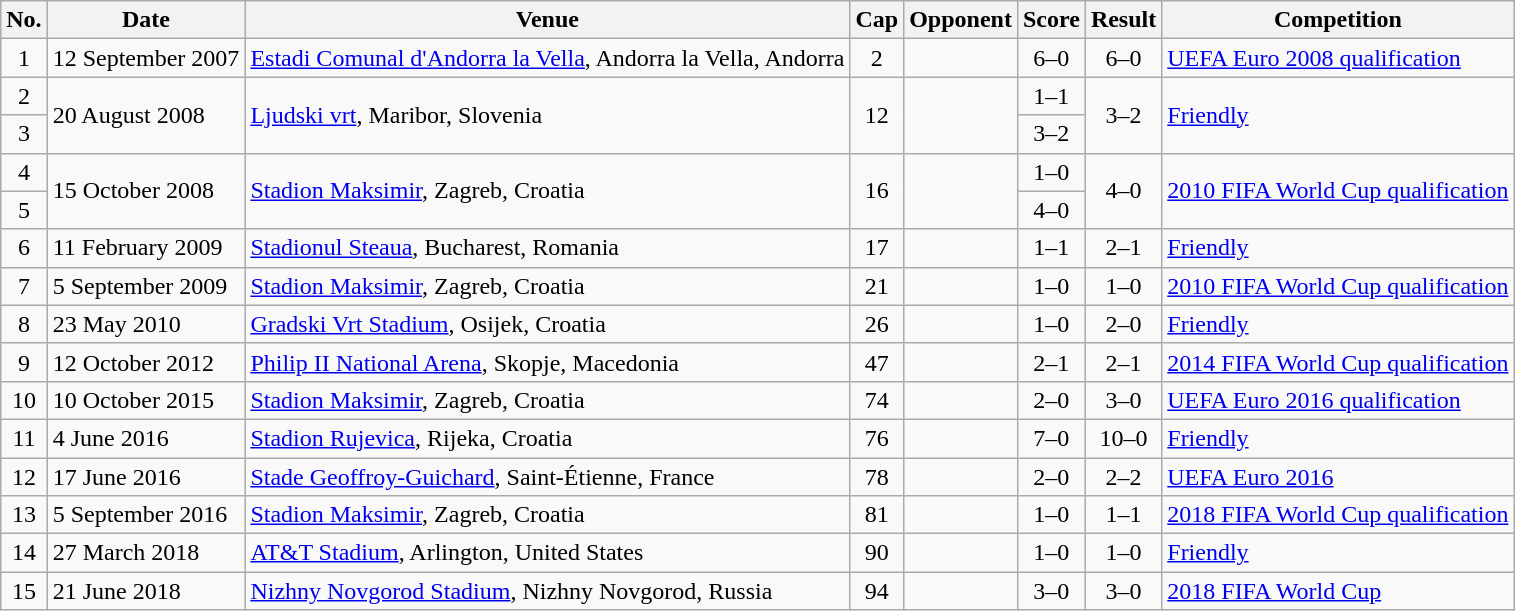<table class="wikitable sortable">
<tr>
<th>No.</th>
<th>Date</th>
<th>Venue</th>
<th>Cap</th>
<th>Opponent</th>
<th>Score</th>
<th>Result</th>
<th>Competition</th>
</tr>
<tr>
<td align="center">1</td>
<td>12 September 2007</td>
<td><a href='#'>Estadi Comunal d'Andorra la Vella</a>, Andorra la Vella, Andorra</td>
<td align="center">2</td>
<td></td>
<td align="center">6–0</td>
<td align="center">6–0</td>
<td><a href='#'>UEFA Euro 2008 qualification</a></td>
</tr>
<tr>
<td align="center">2</td>
<td rowspan="2">20 August 2008</td>
<td rowspan="2"><a href='#'>Ljudski vrt</a>, Maribor, Slovenia</td>
<td rowspan="2" align="center">12</td>
<td rowspan="2"></td>
<td align="center">1–1</td>
<td rowspan=2 align="center">3–2</td>
<td rowspan="2"><a href='#'>Friendly</a></td>
</tr>
<tr>
<td align="center">3</td>
<td align="center">3–2</td>
</tr>
<tr>
<td align="center">4</td>
<td rowspan="2">15 October 2008</td>
<td rowspan=2><a href='#'>Stadion Maksimir</a>, Zagreb, Croatia</td>
<td rowspan="2" align="center">16</td>
<td rowspan="2"></td>
<td align="center">1–0</td>
<td rowspan="2" align="center">4–0</td>
<td rowspan="2"><a href='#'>2010 FIFA World Cup qualification</a></td>
</tr>
<tr>
<td align="center">5</td>
<td align="center">4–0</td>
</tr>
<tr>
<td align="center">6</td>
<td>11 February 2009</td>
<td><a href='#'>Stadionul Steaua</a>, Bucharest, Romania</td>
<td align="center">17</td>
<td></td>
<td align="center">1–1</td>
<td align="center">2–1</td>
<td><a href='#'>Friendly</a></td>
</tr>
<tr>
<td align="center">7</td>
<td>5 September 2009</td>
<td><a href='#'>Stadion Maksimir</a>, Zagreb, Croatia</td>
<td align="center">21</td>
<td></td>
<td align="center">1–0</td>
<td align="center">1–0</td>
<td><a href='#'>2010 FIFA World Cup qualification</a></td>
</tr>
<tr>
<td align="center">8</td>
<td>23 May 2010</td>
<td><a href='#'>Gradski Vrt Stadium</a>, Osijek, Croatia</td>
<td align="center">26</td>
<td></td>
<td align="center">1–0</td>
<td align="center">2–0</td>
<td><a href='#'>Friendly</a></td>
</tr>
<tr>
<td align="center">9</td>
<td>12 October 2012</td>
<td><a href='#'>Philip II National Arena</a>, Skopje, Macedonia</td>
<td align="center">47</td>
<td></td>
<td align="center">2–1</td>
<td align="center">2–1</td>
<td><a href='#'>2014 FIFA World Cup qualification</a></td>
</tr>
<tr>
<td align="center">10</td>
<td>10 October 2015</td>
<td><a href='#'>Stadion Maksimir</a>, Zagreb, Croatia</td>
<td align="center">74</td>
<td></td>
<td align="center">2–0</td>
<td align="center">3–0</td>
<td><a href='#'>UEFA Euro 2016 qualification</a></td>
</tr>
<tr>
<td align="center">11</td>
<td>4 June 2016</td>
<td><a href='#'>Stadion Rujevica</a>, Rijeka, Croatia</td>
<td align="center">76</td>
<td></td>
<td align="center">7–0</td>
<td align="center">10–0</td>
<td><a href='#'>Friendly</a></td>
</tr>
<tr>
<td align="center">12</td>
<td>17 June 2016</td>
<td><a href='#'>Stade Geoffroy-Guichard</a>, Saint-Étienne, France</td>
<td align="center">78</td>
<td></td>
<td align="center">2–0</td>
<td align="center">2–2</td>
<td><a href='#'>UEFA Euro 2016</a></td>
</tr>
<tr>
<td align="center">13</td>
<td>5 September 2016</td>
<td><a href='#'>Stadion Maksimir</a>, Zagreb, Croatia</td>
<td align="center">81</td>
<td></td>
<td align="center">1–0</td>
<td align="center">1–1</td>
<td><a href='#'>2018 FIFA World Cup qualification</a></td>
</tr>
<tr>
<td align="center">14</td>
<td>27 March 2018</td>
<td><a href='#'>AT&T Stadium</a>, Arlington, United States</td>
<td align="center">90</td>
<td></td>
<td align="center">1–0</td>
<td align="center">1–0</td>
<td><a href='#'>Friendly</a></td>
</tr>
<tr>
<td align="center">15</td>
<td>21 June 2018</td>
<td><a href='#'>Nizhny Novgorod Stadium</a>, Nizhny Novgorod, Russia</td>
<td align="center">94</td>
<td></td>
<td align="center">3–0</td>
<td align="center">3–0</td>
<td><a href='#'>2018 FIFA World Cup</a></td>
</tr>
</table>
